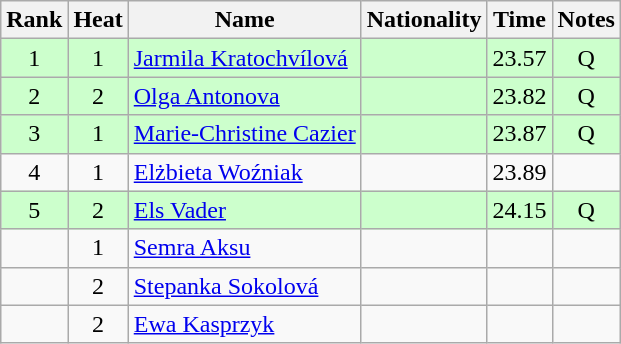<table class="wikitable sortable" style="text-align:center">
<tr>
<th>Rank</th>
<th>Heat</th>
<th>Name</th>
<th>Nationality</th>
<th>Time</th>
<th>Notes</th>
</tr>
<tr bgcolor=ccffcc>
<td>1</td>
<td>1</td>
<td align="left"><a href='#'>Jarmila Kratochvílová</a></td>
<td align=left></td>
<td>23.57</td>
<td>Q</td>
</tr>
<tr bgcolor=ccffcc>
<td>2</td>
<td>2</td>
<td align="left"><a href='#'>Olga Antonova</a></td>
<td align=left></td>
<td>23.82</td>
<td>Q</td>
</tr>
<tr bgcolor=ccffcc>
<td>3</td>
<td>1</td>
<td align="left"><a href='#'>Marie-Christine Cazier</a></td>
<td align=left></td>
<td>23.87</td>
<td>Q</td>
</tr>
<tr>
<td>4</td>
<td>1</td>
<td align="left"><a href='#'>Elżbieta Woźniak</a></td>
<td align=left></td>
<td>23.89</td>
<td></td>
</tr>
<tr bgcolor=ccffcc>
<td>5</td>
<td>2</td>
<td align="left"><a href='#'>Els Vader</a></td>
<td align=left></td>
<td>24.15</td>
<td>Q</td>
</tr>
<tr>
<td></td>
<td>1</td>
<td align="left"><a href='#'>Semra Aksu</a></td>
<td align=left></td>
<td></td>
<td></td>
</tr>
<tr>
<td></td>
<td>2</td>
<td align="left"><a href='#'>Stepanka Sokolová</a></td>
<td align=left></td>
<td></td>
<td></td>
</tr>
<tr>
<td></td>
<td>2</td>
<td align="left"><a href='#'>Ewa Kasprzyk</a></td>
<td align=left></td>
<td></td>
<td></td>
</tr>
</table>
